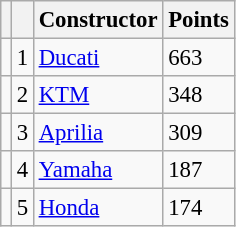<table class="wikitable" style="font-size: 95%;">
<tr>
<th></th>
<th></th>
<th>Constructor</th>
<th>Points</th>
</tr>
<tr>
<td></td>
<td align=center>1</td>
<td> <a href='#'>Ducati</a></td>
<td align=left>663</td>
</tr>
<tr>
<td></td>
<td align=center>2</td>
<td> <a href='#'>KTM</a></td>
<td align=left>348</td>
</tr>
<tr>
<td></td>
<td align=center>3</td>
<td> <a href='#'>Aprilia</a></td>
<td align=left>309</td>
</tr>
<tr>
<td></td>
<td align=center>4</td>
<td> <a href='#'>Yamaha</a></td>
<td align=left>187</td>
</tr>
<tr>
<td></td>
<td align=center>5</td>
<td> <a href='#'>Honda</a></td>
<td align=left>174</td>
</tr>
</table>
